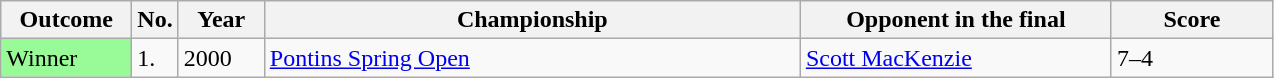<table class="sortable wikitable">
<tr>
<th width="80">Outcome</th>
<th width="20">No.</th>
<th width="50">Year</th>
<th width="350">Championship</th>
<th width="200">Opponent in the final</th>
<th width="100">Score</th>
</tr>
<tr>
<td style="background:#98fb98;">Winner</td>
<td>1.</td>
<td>2000</td>
<td><a href='#'>Pontins Spring Open</a></td>
<td> <a href='#'>Scott MacKenzie</a></td>
<td>7–4</td>
</tr>
</table>
